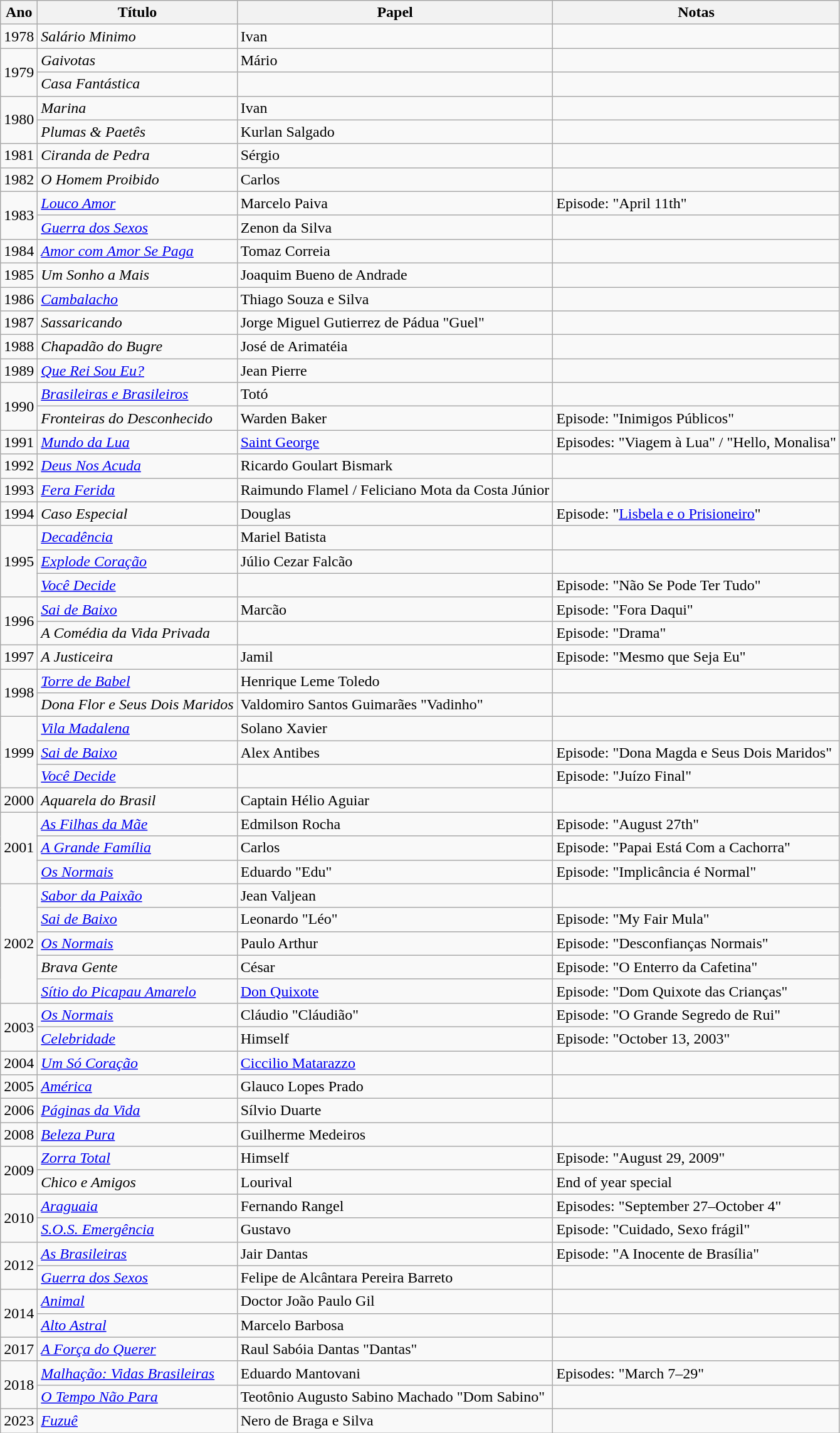<table class="wikitable">
<tr>
<th>Ano</th>
<th>Título</th>
<th>Papel</th>
<th>Notas</th>
</tr>
<tr>
<td>1978</td>
<td><em>Salário Minimo</em></td>
<td>Ivan</td>
<td></td>
</tr>
<tr>
<td rowspan="2">1979</td>
<td><em>Gaivotas</em></td>
<td>Mário</td>
<td></td>
</tr>
<tr>
<td><em>Casa Fantástica</em></td>
<td></td>
<td></td>
</tr>
<tr>
<td rowspan="2">1980</td>
<td><em>Marina</em></td>
<td>Ivan</td>
<td></td>
</tr>
<tr>
<td><em>Plumas & Paetês</em></td>
<td>Kurlan Salgado</td>
<td></td>
</tr>
<tr>
<td>1981</td>
<td><em>Ciranda de Pedra</em></td>
<td>Sérgio</td>
<td></td>
</tr>
<tr>
<td>1982</td>
<td><em>O Homem Proibido</em></td>
<td>Carlos</td>
<td></td>
</tr>
<tr>
<td rowspan="2">1983</td>
<td><em><a href='#'>Louco Amor</a></em></td>
<td>Marcelo Paiva</td>
<td>Episode: "April 11th"</td>
</tr>
<tr>
<td><em><a href='#'>Guerra dos Sexos</a></em></td>
<td>Zenon da Silva</td>
<td></td>
</tr>
<tr>
<td>1984</td>
<td><em><a href='#'>Amor com Amor Se Paga</a></em></td>
<td>Tomaz Correia</td>
<td></td>
</tr>
<tr>
<td>1985</td>
<td><em>Um Sonho a Mais</em></td>
<td>Joaquim Bueno de Andrade</td>
<td></td>
</tr>
<tr>
<td>1986</td>
<td><em><a href='#'>Cambalacho</a></em></td>
<td>Thiago Souza e Silva</td>
<td></td>
</tr>
<tr>
<td>1987</td>
<td><em>Sassaricando</em></td>
<td>Jorge Miguel Gutierrez de Pádua "Guel"</td>
<td></td>
</tr>
<tr>
<td>1988</td>
<td><em>Chapadão do Bugre</em></td>
<td>José de Arimatéia</td>
<td></td>
</tr>
<tr>
<td>1989</td>
<td><em><a href='#'>Que Rei Sou Eu?</a></em></td>
<td>Jean Pierre</td>
<td></td>
</tr>
<tr>
<td rowspan="2">1990</td>
<td><em><a href='#'>Brasileiras e Brasileiros</a></em></td>
<td>Totó</td>
<td></td>
</tr>
<tr>
<td><em>Fronteiras do Desconhecido</em></td>
<td>Warden Baker</td>
<td>Episode: "Inimigos Públicos"</td>
</tr>
<tr>
<td>1991</td>
<td><em><a href='#'>Mundo da Lua</a></em></td>
<td><a href='#'>Saint George</a></td>
<td>Episodes: "Viagem à Lua" / "Hello, Monalisa"</td>
</tr>
<tr>
<td>1992</td>
<td><em><a href='#'>Deus Nos Acuda</a></em></td>
<td>Ricardo Goulart Bismark</td>
<td></td>
</tr>
<tr>
<td>1993</td>
<td><em><a href='#'>Fera Ferida</a></em></td>
<td>Raimundo Flamel / Feliciano Mota da Costa Júnior</td>
<td></td>
</tr>
<tr>
<td>1994</td>
<td><em>Caso Especial</em></td>
<td>Douglas</td>
<td>Episode: "<a href='#'>Lisbela e o Prisioneiro</a>"</td>
</tr>
<tr>
<td rowspan="3">1995</td>
<td><em><a href='#'>Decadência</a></em></td>
<td>Mariel Batista</td>
<td></td>
</tr>
<tr>
<td><em><a href='#'>Explode Coração</a></em></td>
<td>Júlio Cezar Falcão</td>
<td></td>
</tr>
<tr>
<td><em><a href='#'>Você Decide</a></em></td>
<td></td>
<td>Episode: "Não Se Pode Ter Tudo"</td>
</tr>
<tr>
<td rowspan="2">1996</td>
<td><em><a href='#'>Sai de Baixo</a></em></td>
<td>Marcão</td>
<td>Episode: "Fora Daqui"</td>
</tr>
<tr>
<td><em>A Comédia da Vida Privada</em></td>
<td></td>
<td>Episode: "Drama"</td>
</tr>
<tr>
<td>1997</td>
<td><em>A Justiceira</em></td>
<td>Jamil</td>
<td>Episode: "Mesmo que Seja Eu"</td>
</tr>
<tr>
<td rowspan="2">1998</td>
<td><em><a href='#'>Torre de Babel</a></em></td>
<td>Henrique Leme Toledo</td>
<td></td>
</tr>
<tr>
<td><em>Dona Flor e Seus Dois Maridos</em></td>
<td>Valdomiro Santos Guimarães "Vadinho"</td>
<td></td>
</tr>
<tr>
<td rowspan="3">1999</td>
<td><em><a href='#'>Vila Madalena</a></em></td>
<td>Solano Xavier</td>
<td></td>
</tr>
<tr>
<td><em><a href='#'>Sai de Baixo</a></em></td>
<td>Alex Antibes</td>
<td>Episode: "Dona Magda e Seus Dois Maridos"</td>
</tr>
<tr>
<td><em><a href='#'>Você Decide</a></em></td>
<td></td>
<td>Episode: "Juízo Final"</td>
</tr>
<tr>
<td>2000</td>
<td><em>Aquarela do Brasil</em></td>
<td>Captain Hélio Aguiar</td>
<td></td>
</tr>
<tr>
<td rowspan="3">2001</td>
<td><em><a href='#'>As Filhas da Mãe</a></em></td>
<td>Edmilson Rocha</td>
<td>Episode: "August 27th"</td>
</tr>
<tr>
<td><em><a href='#'>A Grande Família</a></em></td>
<td>Carlos</td>
<td>Episode: "Papai Está Com a Cachorra"</td>
</tr>
<tr>
<td><em><a href='#'>Os Normais</a></em></td>
<td>Eduardo "Edu"</td>
<td>Episode: "Implicância é Normal"</td>
</tr>
<tr>
<td rowspan="5">2002</td>
<td><em><a href='#'>Sabor da Paixão</a></em></td>
<td>Jean Valjean</td>
<td></td>
</tr>
<tr>
<td><em><a href='#'>Sai de Baixo</a></em></td>
<td>Leonardo "Léo"</td>
<td>Episode: "My Fair Mula"</td>
</tr>
<tr>
<td><em><a href='#'>Os Normais</a></em></td>
<td>Paulo Arthur</td>
<td>Episode: "Desconfianças Normais"</td>
</tr>
<tr>
<td><em>Brava Gente</em></td>
<td>César</td>
<td>Episode: "O Enterro da Cafetina"</td>
</tr>
<tr>
<td><em><a href='#'>Sítio do Picapau Amarelo</a></em></td>
<td><a href='#'>Don Quixote</a></td>
<td>Episode: "Dom Quixote das Crianças"</td>
</tr>
<tr>
<td rowspan="2">2003</td>
<td><em><a href='#'>Os Normais</a></em></td>
<td>Cláudio "Cláudião"</td>
<td>Episode: "O Grande Segredo de Rui"</td>
</tr>
<tr>
<td><em><a href='#'>Celebridade</a></em></td>
<td>Himself</td>
<td>Episode: "October 13, 2003"</td>
</tr>
<tr>
<td>2004</td>
<td><em><a href='#'>Um Só Coração</a></em></td>
<td><a href='#'>Ciccilio Matarazzo</a></td>
<td></td>
</tr>
<tr>
<td>2005</td>
<td><em><a href='#'>América</a></em></td>
<td>Glauco Lopes Prado</td>
<td></td>
</tr>
<tr>
<td>2006</td>
<td><em><a href='#'>Páginas da Vida</a></em></td>
<td>Sílvio Duarte</td>
<td></td>
</tr>
<tr>
<td>2008</td>
<td><em><a href='#'>Beleza Pura</a></em></td>
<td>Guilherme Medeiros</td>
<td></td>
</tr>
<tr>
<td rowspan="2">2009</td>
<td><em><a href='#'>Zorra Total</a></em></td>
<td>Himself</td>
<td>Episode: "August 29, 2009"</td>
</tr>
<tr>
<td><em>Chico e Amigos</em></td>
<td>Lourival</td>
<td>End of year special</td>
</tr>
<tr>
<td rowspan="2">2010</td>
<td><em><a href='#'>Araguaia</a></em></td>
<td>Fernando Rangel</td>
<td>Episodes: "September 27–October 4"</td>
</tr>
<tr>
<td><em><a href='#'>S.O.S. Emergência</a></em></td>
<td>Gustavo</td>
<td>Episode: "Cuidado, Sexo frágil"</td>
</tr>
<tr>
<td rowspan="2">2012</td>
<td><em><a href='#'>As Brasileiras</a></em></td>
<td>Jair Dantas</td>
<td>Episode: "A Inocente de Brasília"</td>
</tr>
<tr>
<td><em><a href='#'>Guerra dos Sexos</a></em></td>
<td>Felipe de Alcântara Pereira Barreto</td>
<td></td>
</tr>
<tr>
<td rowspan="2">2014</td>
<td><em><a href='#'>Animal</a></em></td>
<td>Doctor João Paulo Gil</td>
<td></td>
</tr>
<tr>
<td><em><a href='#'>Alto Astral</a></em></td>
<td>Marcelo Barbosa</td>
<td></td>
</tr>
<tr>
<td>2017</td>
<td><em><a href='#'>A Força do Querer</a></em></td>
<td>Raul Sabóia Dantas "Dantas"</td>
<td></td>
</tr>
<tr>
<td rowspan="2">2018</td>
<td><em><a href='#'>Malhação: Vidas Brasileiras</a></em></td>
<td>Eduardo Mantovani</td>
<td>Episodes: "March 7–29"</td>
</tr>
<tr>
<td><em><a href='#'>O Tempo Não Para</a></em></td>
<td>Teotônio Augusto Sabino Machado "Dom Sabino"</td>
<td></td>
</tr>
<tr>
<td>2023</td>
<td><em><a href='#'>Fuzuê</a></em></td>
<td>Nero de Braga e Silva</td>
<td></td>
</tr>
</table>
